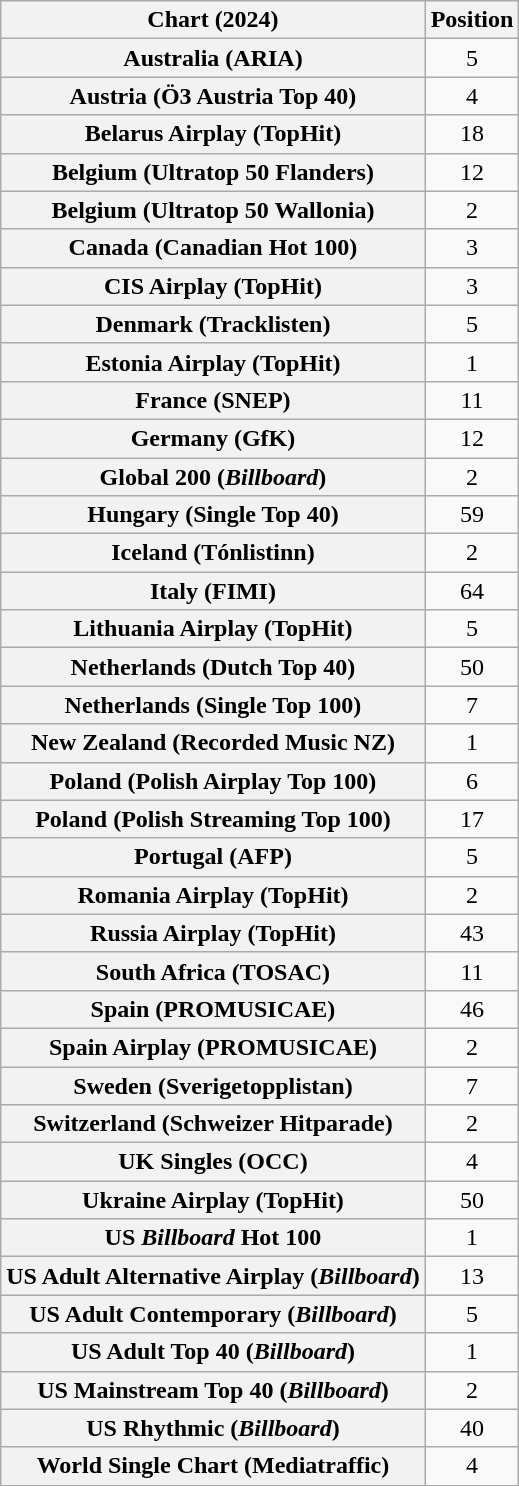<table class="wikitable sortable plainrowheaders" style="text-align:center">
<tr>
<th scope="col">Chart (2024)</th>
<th scope="col">Position</th>
</tr>
<tr>
<th scope="row">Australia (ARIA)</th>
<td>5</td>
</tr>
<tr>
<th scope="row">Austria (Ö3 Austria Top 40)</th>
<td>4</td>
</tr>
<tr>
<th scope="row">Belarus Airplay (TopHit)</th>
<td>18</td>
</tr>
<tr>
<th scope="row">Belgium (Ultratop 50 Flanders)</th>
<td>12</td>
</tr>
<tr>
<th scope="row">Belgium (Ultratop 50 Wallonia)</th>
<td>2</td>
</tr>
<tr>
<th scope="row">Canada (Canadian Hot 100)</th>
<td>3</td>
</tr>
<tr>
<th scope="row">CIS Airplay (TopHit)</th>
<td>3</td>
</tr>
<tr>
<th scope="row">Denmark (Tracklisten)</th>
<td>5</td>
</tr>
<tr>
<th scope="row">Estonia Airplay (TopHit)</th>
<td>1</td>
</tr>
<tr>
<th scope="row">France (SNEP)</th>
<td>11</td>
</tr>
<tr>
<th scope="row">Germany (GfK)</th>
<td>12</td>
</tr>
<tr>
<th scope="row">Global 200 (<em>Billboard</em>)</th>
<td>2</td>
</tr>
<tr>
<th scope="row">Hungary (Single Top 40)</th>
<td>59</td>
</tr>
<tr>
<th scope="row">Iceland (Tónlistinn)</th>
<td>2</td>
</tr>
<tr>
<th scope="row">Italy (FIMI)</th>
<td>64</td>
</tr>
<tr>
<th scope="row">Lithuania Airplay (TopHit)</th>
<td>5</td>
</tr>
<tr>
<th scope="row">Netherlands (Dutch Top 40)</th>
<td>50</td>
</tr>
<tr>
<th scope="row">Netherlands (Single Top 100)</th>
<td>7</td>
</tr>
<tr>
<th scope="row">New Zealand (Recorded Music NZ)</th>
<td>1</td>
</tr>
<tr>
<th scope="row">Poland (Polish Airplay Top 100)</th>
<td>6</td>
</tr>
<tr>
<th scope="row">Poland (Polish Streaming Top 100)</th>
<td>17</td>
</tr>
<tr>
<th scope="row">Portugal (AFP)</th>
<td>5</td>
</tr>
<tr>
<th scope="row">Romania Airplay (TopHit)</th>
<td>2</td>
</tr>
<tr>
<th scope="row">Russia Airplay (TopHit)</th>
<td>43</td>
</tr>
<tr>
<th scope="row">South Africa (TOSAC)</th>
<td>11</td>
</tr>
<tr>
<th scope="row">Spain (PROMUSICAE)</th>
<td>46</td>
</tr>
<tr>
<th scope="row">Spain Airplay (PROMUSICAE)</th>
<td>2</td>
</tr>
<tr>
<th scope="row">Sweden (Sverigetopplistan)</th>
<td>7</td>
</tr>
<tr>
<th scope="row">Switzerland (Schweizer Hitparade)</th>
<td>2</td>
</tr>
<tr>
<th scope="row">UK Singles (OCC)</th>
<td>4</td>
</tr>
<tr>
<th scope="row">Ukraine Airplay (TopHit)</th>
<td>50</td>
</tr>
<tr>
<th scope="row">US <em>Billboard</em> Hot 100</th>
<td>1</td>
</tr>
<tr>
<th scope="row">US Adult Alternative Airplay (<em>Billboard</em>)</th>
<td>13</td>
</tr>
<tr>
<th scope="row">US Adult Contemporary (<em>Billboard</em>)</th>
<td>5</td>
</tr>
<tr>
<th scope="row">US Adult Top 40 (<em>Billboard</em>)</th>
<td>1</td>
</tr>
<tr>
<th scope="row">US Mainstream Top 40 (<em>Billboard</em>)</th>
<td>2</td>
</tr>
<tr>
<th scope="row">US Rhythmic (<em>Billboard</em>)</th>
<td>40</td>
</tr>
<tr>
<th scope="row">World Single Chart (Mediatraffic)</th>
<td>4</td>
</tr>
</table>
